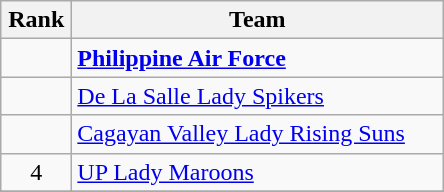<table class="wikitable" style="text-align: center;">
<tr>
<th width=40>Rank</th>
<th width=240>Team</th>
</tr>
<tr>
<td></td>
<td align=left><strong><a href='#'>Philippine Air Force</a></strong></td>
</tr>
<tr>
<td></td>
<td align=left><a href='#'>De La Salle Lady Spikers</a></td>
</tr>
<tr>
<td></td>
<td align=left><a href='#'>Cagayan Valley Lady Rising Suns</a></td>
</tr>
<tr>
<td>4</td>
<td align=left><a href='#'>UP Lady Maroons</a></td>
</tr>
<tr>
</tr>
</table>
